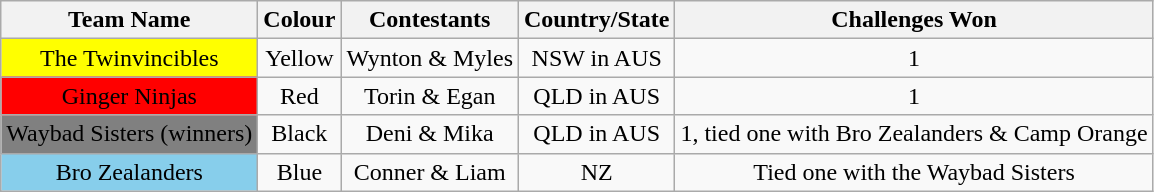<table class="wikitable" style="text-align:center">
<tr valign="top">
<th>Team Name</th>
<th>Colour</th>
<th>Contestants</th>
<th>Country/State</th>
<th>Challenges Won</th>
</tr>
<tr>
<td bgcolor="yellow">The Twinvincibles</td>
<td>Yellow</td>
<td>Wynton & Myles</td>
<td>NSW in AUS</td>
<td>1</td>
</tr>
<tr>
<td bgcolor="red">Ginger Ninjas</td>
<td>Red</td>
<td>Torin & Egan</td>
<td>QLD in AUS</td>
<td>1</td>
</tr>
<tr>
<td bgcolor="gray">Waybad Sisters (winners)</td>
<td>Black</td>
<td>Deni & Mika</td>
<td>QLD in AUS</td>
<td>1, tied one with Bro Zealanders & Camp Orange</td>
</tr>
<tr>
<td bgcolor="skyblue">Bro Zealanders</td>
<td>Blue</td>
<td>Conner & Liam</td>
<td>NZ</td>
<td>Tied one with the Waybad Sisters</td>
</tr>
</table>
